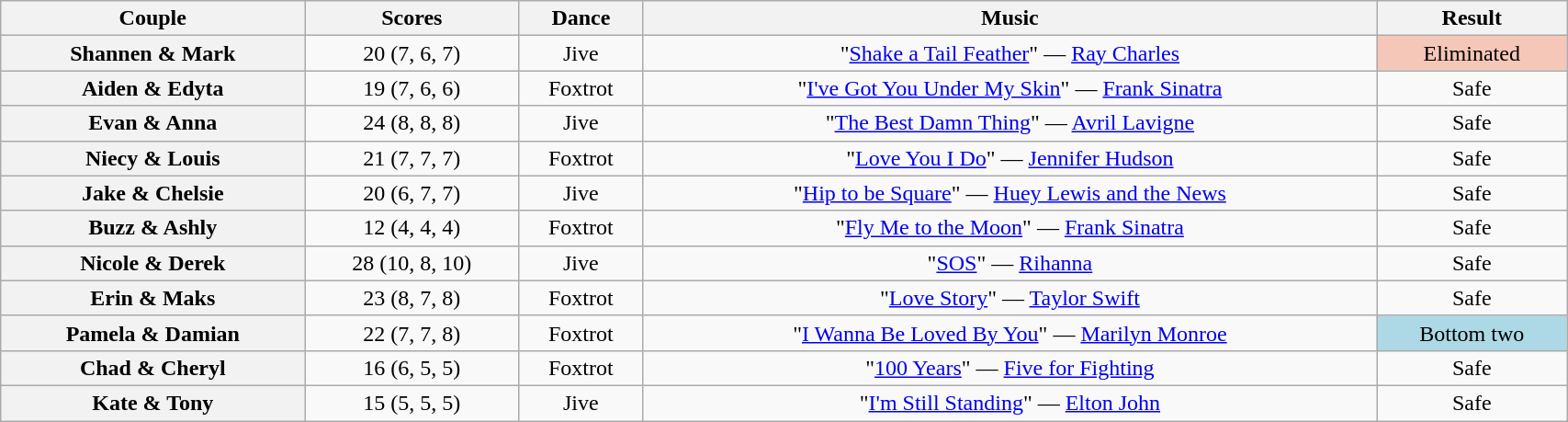<table class="wikitable sortable" style="text-align:center; width:90%">
<tr>
<th scope="col">Couple</th>
<th scope="col">Scores</th>
<th scope="col" class="unsortable">Dance</th>
<th scope="col" class="unsortable">Music</th>
<th scope="col" class="unsortable">Result</th>
</tr>
<tr>
<th scope="row">Shannen & Mark</th>
<td>20 (7, 6, 7)</td>
<td>Jive</td>
<td>"<a href='#'>Shake a Tail Feather</a>" — <a href='#'>Ray Charles</a></td>
<td bgcolor=f4c7b8>Eliminated</td>
</tr>
<tr>
<th scope="row">Aiden & Edyta</th>
<td>19 (7, 6, 6)</td>
<td>Foxtrot</td>
<td>"<a href='#'>I've Got You Under My Skin</a>" — <a href='#'>Frank Sinatra</a></td>
<td>Safe</td>
</tr>
<tr>
<th scope="row">Evan & Anna</th>
<td>24 (8, 8, 8)</td>
<td>Jive</td>
<td>"<a href='#'>The Best Damn Thing</a>" — <a href='#'>Avril Lavigne</a></td>
<td>Safe</td>
</tr>
<tr>
<th scope="row">Niecy & Louis</th>
<td>21 (7, 7, 7)</td>
<td>Foxtrot</td>
<td>"<a href='#'>Love You I Do</a>" — <a href='#'>Jennifer Hudson</a></td>
<td>Safe</td>
</tr>
<tr>
<th scope="row">Jake & Chelsie</th>
<td>20 (6, 7, 7)</td>
<td>Jive</td>
<td>"<a href='#'>Hip to be Square</a>" — <a href='#'>Huey Lewis and the News</a></td>
<td>Safe</td>
</tr>
<tr>
<th scope="row">Buzz & Ashly</th>
<td>12 (4, 4, 4)</td>
<td>Foxtrot</td>
<td>"<a href='#'>Fly Me to the Moon</a>" — <a href='#'>Frank Sinatra</a></td>
<td>Safe</td>
</tr>
<tr>
<th scope="row">Nicole & Derek</th>
<td>28 (10, 8, 10)</td>
<td>Jive</td>
<td>"<a href='#'>SOS</a>" — <a href='#'>Rihanna</a></td>
<td>Safe</td>
</tr>
<tr>
<th scope="row">Erin & Maks</th>
<td>23 (8, 7, 8)</td>
<td>Foxtrot</td>
<td>"<a href='#'>Love Story</a>" — <a href='#'>Taylor Swift</a></td>
<td>Safe</td>
</tr>
<tr>
<th scope="row">Pamela & Damian</th>
<td>22 (7, 7, 8)</td>
<td>Foxtrot</td>
<td>"<a href='#'>I Wanna Be Loved By You</a>" — <a href='#'>Marilyn Monroe</a></td>
<td bgcolor=lightblue>Bottom two</td>
</tr>
<tr>
<th scope="row">Chad & Cheryl</th>
<td>16 (6, 5, 5)</td>
<td>Foxtrot</td>
<td>"<a href='#'>100 Years</a>" — <a href='#'>Five for Fighting</a></td>
<td>Safe</td>
</tr>
<tr>
<th scope="row">Kate & Tony</th>
<td>15 (5, 5, 5)</td>
<td>Jive</td>
<td>"<a href='#'>I'm Still Standing</a>" — <a href='#'>Elton John</a></td>
<td>Safe</td>
</tr>
</table>
